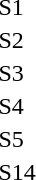<table>
<tr>
<td>S1</td>
<td></td>
<td></td>
<td></td>
</tr>
<tr>
<td>S2</td>
<td></td>
<td></td>
<td></td>
</tr>
<tr>
<td>S3</td>
<td></td>
<td></td>
<td></td>
</tr>
<tr>
<td>S4</td>
<td></td>
<td></td>
<td></td>
</tr>
<tr>
<td>S5</td>
<td></td>
<td></td>
<td></td>
</tr>
<tr>
<td>S14</td>
<td></td>
<td></td>
<td></td>
</tr>
</table>
